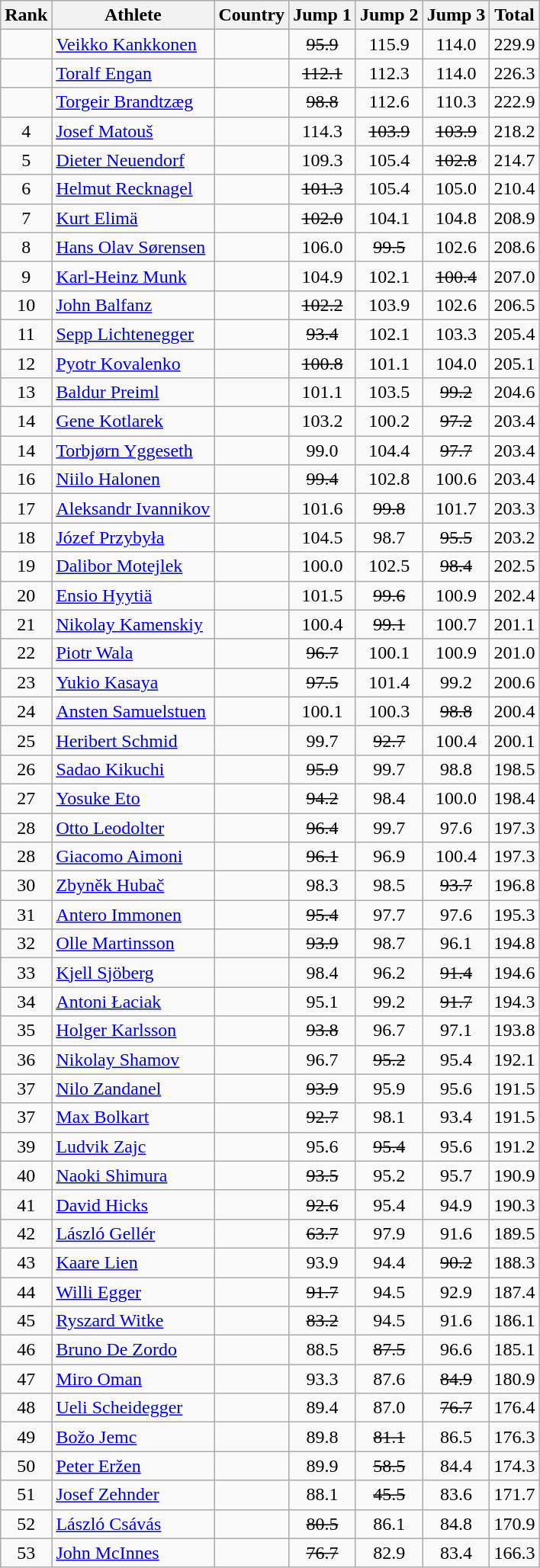<table class="wikitable sortable" style="text-align:center">
<tr>
<th>Rank</th>
<th>Athlete</th>
<th>Country</th>
<th>Jump 1</th>
<th>Jump 2</th>
<th>Jump 3</th>
<th>Total</th>
</tr>
<tr>
<td></td>
<td align=left><a href='#'>Veikko Kankkonen</a></td>
<td align=left></td>
<td><s>95.9</s></td>
<td>115.9</td>
<td>114.0</td>
<td>229.9</td>
</tr>
<tr>
<td></td>
<td align=left><a href='#'>Toralf Engan</a></td>
<td align=left></td>
<td><s>112.1</s></td>
<td>112.3</td>
<td>114.0</td>
<td>226.3</td>
</tr>
<tr>
<td></td>
<td align=left><a href='#'>Torgeir Brandtzæg</a></td>
<td align=left></td>
<td><s>98.8</s></td>
<td>112.6</td>
<td>110.3</td>
<td>222.9</td>
</tr>
<tr>
<td>4</td>
<td align=left><a href='#'>Josef Matouš</a></td>
<td align=left></td>
<td>114.3</td>
<td><s>103.9</s></td>
<td><s>103.9</s></td>
<td>218.2</td>
</tr>
<tr>
<td>5</td>
<td align=left><a href='#'>Dieter Neuendorf</a></td>
<td align=left></td>
<td>109.3</td>
<td>105.4</td>
<td><s>102.8</s></td>
<td>214.7</td>
</tr>
<tr>
<td>6</td>
<td align=left><a href='#'>Helmut Recknagel</a></td>
<td align=left></td>
<td><s>101.3</s></td>
<td>105.4</td>
<td>105.0</td>
<td>210.4</td>
</tr>
<tr>
<td>7</td>
<td align=left><a href='#'>Kurt Elimä</a></td>
<td align=left></td>
<td><s>102.0</s></td>
<td>104.1</td>
<td>104.8</td>
<td>208.9</td>
</tr>
<tr>
<td>8</td>
<td align=left><a href='#'>Hans Olav Sørensen</a></td>
<td align=left></td>
<td>106.0</td>
<td><s>99.5</s></td>
<td>102.6</td>
<td>208.6</td>
</tr>
<tr>
<td>9</td>
<td align=left><a href='#'>Karl-Heinz Munk</a></td>
<td align=left></td>
<td>104.9</td>
<td>102.1</td>
<td><s>100.4</s></td>
<td>207.0</td>
</tr>
<tr>
<td>10</td>
<td align=left><a href='#'>John Balfanz</a></td>
<td align=left></td>
<td><s>102.2</s></td>
<td>103.9</td>
<td>102.6</td>
<td>206.5</td>
</tr>
<tr>
<td>11</td>
<td align=left><a href='#'>Sepp Lichtenegger</a></td>
<td align=left></td>
<td><s>93.4</s></td>
<td>102.1</td>
<td>103.3</td>
<td>205.4</td>
</tr>
<tr>
<td>12</td>
<td align=left><a href='#'>Pyotr Kovalenko</a></td>
<td align=left></td>
<td><s>100.8</s></td>
<td>101.1</td>
<td>104.0</td>
<td>205.1</td>
</tr>
<tr>
<td>13</td>
<td align=left><a href='#'>Baldur Preiml</a></td>
<td align=left></td>
<td>101.1</td>
<td>103.5</td>
<td><s>99.2</s></td>
<td>204.6</td>
</tr>
<tr>
<td>14</td>
<td align=left><a href='#'>Gene Kotlarek</a></td>
<td align=left></td>
<td>103.2</td>
<td>100.2</td>
<td><s>97.2</s></td>
<td>203.4</td>
</tr>
<tr>
<td>14</td>
<td align=left><a href='#'>Torbjørn Yggeseth</a></td>
<td align=left></td>
<td>99.0</td>
<td>104.4</td>
<td><s>97.7</s></td>
<td>203.4</td>
</tr>
<tr>
<td>16</td>
<td align=left><a href='#'>Niilo Halonen</a></td>
<td align=left></td>
<td><s>99.4</s></td>
<td>102.8</td>
<td>100.6</td>
<td>203.4</td>
</tr>
<tr>
<td>17</td>
<td align=left><a href='#'>Aleksandr Ivannikov</a></td>
<td align=left></td>
<td>101.6</td>
<td><s>99.8</s></td>
<td>101.7</td>
<td>203.3</td>
</tr>
<tr>
<td>18</td>
<td align=left><a href='#'>Józef Przybyła</a></td>
<td align=left></td>
<td>104.5</td>
<td>98.7</td>
<td><s>95.5</s></td>
<td>203.2</td>
</tr>
<tr>
<td>19</td>
<td align=left><a href='#'>Dalibor Motejlek</a></td>
<td align=left></td>
<td>100.0</td>
<td>102.5</td>
<td><s>98.4</s></td>
<td>202.5</td>
</tr>
<tr>
<td>20</td>
<td align=left><a href='#'>Ensio Hyytiä</a></td>
<td align=left></td>
<td>101.5</td>
<td><s>99.6</s></td>
<td>100.9</td>
<td>202.4</td>
</tr>
<tr>
<td>21</td>
<td align=left><a href='#'>Nikolay Kamenskiy</a></td>
<td align=left></td>
<td>100.4</td>
<td><s>99.1</s></td>
<td>100.7</td>
<td>201.1</td>
</tr>
<tr>
<td>22</td>
<td align=left><a href='#'>Piotr Wala</a></td>
<td align=left></td>
<td><s>96.7</s></td>
<td>100.1</td>
<td>100.9</td>
<td>201.0</td>
</tr>
<tr>
<td>23</td>
<td align=left><a href='#'>Yukio Kasaya</a></td>
<td align=left></td>
<td><s>97.5</s></td>
<td>101.4</td>
<td>99.2</td>
<td>200.6</td>
</tr>
<tr>
<td>24</td>
<td align=left><a href='#'>Ansten Samuelstuen</a></td>
<td align=left></td>
<td>100.1</td>
<td>100.3</td>
<td><s>98.8</s></td>
<td>200.4</td>
</tr>
<tr>
<td>25</td>
<td align=left><a href='#'>Heribert Schmid</a></td>
<td align=left></td>
<td>99.7</td>
<td><s>92.7</s></td>
<td>100.4</td>
<td>200.1</td>
</tr>
<tr>
<td>26</td>
<td align=left><a href='#'>Sadao Kikuchi</a></td>
<td align=left></td>
<td><s>95.9</s></td>
<td>99.7</td>
<td>98.8</td>
<td>198.5</td>
</tr>
<tr>
<td>27</td>
<td align=left><a href='#'>Yosuke Eto</a></td>
<td align=left></td>
<td><s>94.2</s></td>
<td>98.4</td>
<td>100.0</td>
<td>198.4</td>
</tr>
<tr>
<td>28</td>
<td align=left><a href='#'>Otto Leodolter</a></td>
<td align=left></td>
<td><s>96.4</s></td>
<td>99.7</td>
<td>97.6</td>
<td>197.3</td>
</tr>
<tr>
<td>28</td>
<td align=left><a href='#'>Giacomo Aimoni</a></td>
<td align=left></td>
<td><s>96.1</s></td>
<td>96.9</td>
<td>100.4</td>
<td>197.3</td>
</tr>
<tr>
<td>30</td>
<td align=left><a href='#'>Zbyněk Hubač</a></td>
<td align=left></td>
<td>98.3</td>
<td>98.5</td>
<td><s>93.7</s></td>
<td>196.8</td>
</tr>
<tr>
<td>31</td>
<td align=left><a href='#'>Antero Immonen</a></td>
<td align=left></td>
<td><s>95.4</s></td>
<td>97.7</td>
<td>97.6</td>
<td>195.3</td>
</tr>
<tr>
<td>32</td>
<td align=left><a href='#'>Olle Martinsson</a></td>
<td align=left></td>
<td><s>93.9</s></td>
<td>98.7</td>
<td>96.1</td>
<td>194.8</td>
</tr>
<tr>
<td>33</td>
<td align=left><a href='#'>Kjell Sjöberg</a></td>
<td align=left></td>
<td>98.4</td>
<td>96.2</td>
<td><s>91.4</s></td>
<td>194.6</td>
</tr>
<tr>
<td>34</td>
<td align=left><a href='#'>Antoni Łaciak</a></td>
<td align=left></td>
<td>95.1</td>
<td>99.2</td>
<td><s>91.7</s></td>
<td>194.3</td>
</tr>
<tr>
<td>35</td>
<td align=left><a href='#'>Holger Karlsson</a></td>
<td align=left></td>
<td><s>93.8</s></td>
<td>96.7</td>
<td>97.1</td>
<td>193.8</td>
</tr>
<tr>
<td>36</td>
<td align=left><a href='#'>Nikolay Shamov</a></td>
<td align=left></td>
<td>96.7</td>
<td><s>95.2</s></td>
<td>95.4</td>
<td>192.1</td>
</tr>
<tr>
<td>37</td>
<td align=left><a href='#'>Nilo Zandanel</a></td>
<td align=left></td>
<td><s>93.9</s></td>
<td>95.9</td>
<td>95.6</td>
<td>191.5</td>
</tr>
<tr>
<td>37</td>
<td align=left><a href='#'>Max Bolkart</a></td>
<td align=left></td>
<td><s>92.7</s></td>
<td>98.1</td>
<td>93.4</td>
<td>191.5</td>
</tr>
<tr>
<td>39</td>
<td align=left><a href='#'>Ludvik Zajc</a></td>
<td align=left></td>
<td>95.6</td>
<td><s>95.4</s></td>
<td>95.6</td>
<td>191.2</td>
</tr>
<tr>
<td>40</td>
<td align=left><a href='#'>Naoki Shimura</a></td>
<td align=left></td>
<td><s>93.5</s></td>
<td>95.2</td>
<td>95.7</td>
<td>190.9</td>
</tr>
<tr>
<td>41</td>
<td align=left><a href='#'>David Hicks</a></td>
<td align=left></td>
<td><s>92.6</s></td>
<td>95.4</td>
<td>94.9</td>
<td>190.3</td>
</tr>
<tr>
<td>42</td>
<td align=left><a href='#'>László Gellér</a></td>
<td align=left></td>
<td><s>63.7</s></td>
<td>97.9</td>
<td>91.6</td>
<td>189.5</td>
</tr>
<tr>
<td>43</td>
<td align=left><a href='#'>Kaare Lien</a></td>
<td align=left></td>
<td>93.9</td>
<td>94.4</td>
<td><s>90.2</s></td>
<td>188.3</td>
</tr>
<tr>
<td>44</td>
<td align=left><a href='#'>Willi Egger</a></td>
<td align=left></td>
<td><s>91.7</s></td>
<td>94.5</td>
<td>92.9</td>
<td>187.4</td>
</tr>
<tr>
<td>45</td>
<td align=left><a href='#'>Ryszard Witke</a></td>
<td align=left></td>
<td><s>83.2</s></td>
<td>94.5</td>
<td>91.6</td>
<td>186.1</td>
</tr>
<tr>
<td>46</td>
<td align=left><a href='#'>Bruno De Zordo</a></td>
<td align=left></td>
<td>88.5</td>
<td><s>87.5</s></td>
<td>96.6</td>
<td>185.1</td>
</tr>
<tr>
<td>47</td>
<td align=left><a href='#'>Miro Oman</a></td>
<td align=left></td>
<td>93.3</td>
<td>87.6</td>
<td><s>84.9</s></td>
<td>180.9</td>
</tr>
<tr>
<td>48</td>
<td align=left><a href='#'>Ueli Scheidegger</a></td>
<td align=left></td>
<td>89.4</td>
<td>87.0</td>
<td><s>76.7</s></td>
<td>176.4</td>
</tr>
<tr>
<td>49</td>
<td align=left><a href='#'>Božo Jemc</a></td>
<td align=left></td>
<td>89.8</td>
<td><s>81.1</s></td>
<td>86.5</td>
<td>176.3</td>
</tr>
<tr>
<td>50</td>
<td align=left><a href='#'>Peter Eržen</a></td>
<td align=left></td>
<td>89.9</td>
<td><s>58.5</s></td>
<td>84.4</td>
<td>174.3</td>
</tr>
<tr>
<td>51</td>
<td align=left><a href='#'>Josef Zehnder</a></td>
<td align=left></td>
<td>88.1</td>
<td><s>45.5</s></td>
<td>83.6</td>
<td>171.7</td>
</tr>
<tr>
<td>52</td>
<td align=left><a href='#'>László Csávás</a></td>
<td align=left></td>
<td><s>80.5</s></td>
<td>86.1</td>
<td>84.8</td>
<td>170.9</td>
</tr>
<tr>
<td>53</td>
<td align=left><a href='#'>John McInnes</a></td>
<td align=left></td>
<td><s>76.7</s></td>
<td>82.9</td>
<td>83.4</td>
<td>166.3</td>
</tr>
</table>
